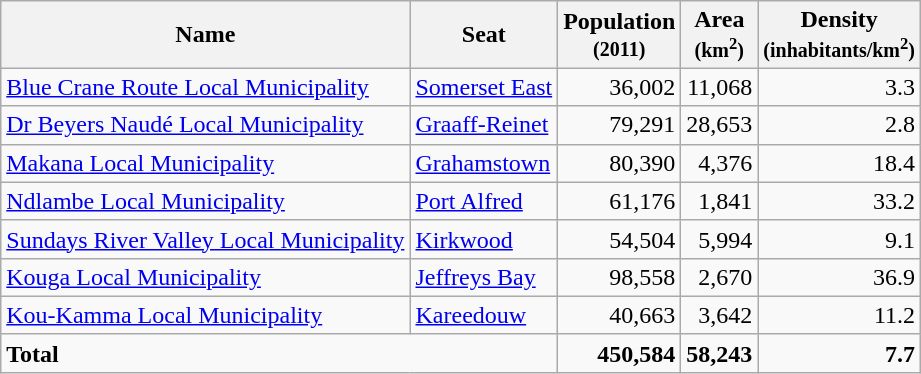<table class="wikitable sortable">
<tr>
<th>Name</th>
<th>Seat</th>
<th>Population<br><small>(2011)</small></th>
<th>Area<br><small>(km<sup>2</sup>)</small></th>
<th>Density<br><small>(inhabitants/km<sup>2</sup>)</small></th>
</tr>
<tr>
<td><a href='#'>Blue Crane Route Local Municipality</a></td>
<td><a href='#'>Somerset East</a></td>
<td align=right>36,002</td>
<td align=right>11,068</td>
<td align=right>3.3</td>
</tr>
<tr>
<td><a href='#'>Dr Beyers Naudé Local Municipality</a></td>
<td><a href='#'>Graaff-Reinet</a></td>
<td align=right>79,291</td>
<td align=right>28,653</td>
<td align=right>2.8</td>
</tr>
<tr>
<td><a href='#'>Makana Local Municipality</a></td>
<td><a href='#'>Grahamstown</a></td>
<td align=right>80,390</td>
<td align=right>4,376</td>
<td align=right>18.4</td>
</tr>
<tr>
<td><a href='#'>Ndlambe Local Municipality</a></td>
<td><a href='#'>Port Alfred</a></td>
<td align=right>61,176</td>
<td align=right>1,841</td>
<td align=right>33.2</td>
</tr>
<tr>
<td><a href='#'>Sundays River Valley Local Municipality</a></td>
<td><a href='#'>Kirkwood</a></td>
<td align=right>54,504</td>
<td align=right>5,994</td>
<td align=right>9.1</td>
</tr>
<tr>
<td><a href='#'>Kouga Local Municipality</a></td>
<td><a href='#'>Jeffreys Bay</a></td>
<td align=right>98,558</td>
<td align=right>2,670</td>
<td align=right>36.9</td>
</tr>
<tr>
<td><a href='#'>Kou-Kamma Local Municipality</a></td>
<td><a href='#'>Kareedouw</a></td>
<td align=right>40,663</td>
<td align=right>3,642</td>
<td align=right>11.2</td>
</tr>
<tr class="sortbottom">
<td colspan=2><strong>Total</strong></td>
<td align=right><strong>450,584</strong></td>
<td align=right><strong>58,243</strong></td>
<td align=right><strong>7.7</strong></td>
</tr>
</table>
